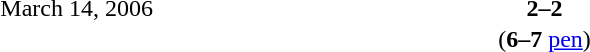<table width=100% cellspacing=1>
<tr>
<th width=120></th>
<th width=220></th>
<th width=70></th>
<th width=220></th>
<th></th>
</tr>
<tr>
<td align=right>March 14, 2006</td>
<td align=right><strong></strong></td>
<td align=center><strong>2–2</strong></td>
<td><strong></strong></td>
</tr>
<tr>
<td></td>
<td></td>
<td align=center>(<strong>6–7</strong> <a href='#'>pen</a>)</td>
<td></td>
</tr>
</table>
